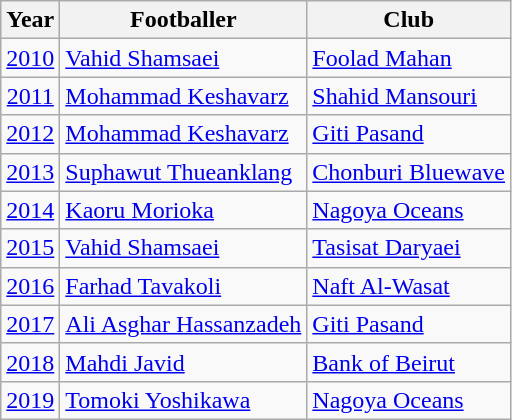<table class="wikitable">
<tr>
<th>Year</th>
<th>Footballer</th>
<th>Club</th>
</tr>
<tr>
<td align=center><a href='#'>2010</a></td>
<td> <a href='#'>Vahid Shamsaei</a></td>
<td> <a href='#'>Foolad Mahan</a></td>
</tr>
<tr>
<td align=center><a href='#'>2011</a></td>
<td> <a href='#'>Mohammad Keshavarz</a></td>
<td> <a href='#'>Shahid Mansouri</a></td>
</tr>
<tr>
<td align=center><a href='#'>2012</a></td>
<td> <a href='#'>Mohammad Keshavarz</a></td>
<td> <a href='#'>Giti Pasand</a></td>
</tr>
<tr>
<td align=center><a href='#'>2013</a></td>
<td> <a href='#'>Suphawut Thueanklang</a></td>
<td> <a href='#'>Chonburi Bluewave</a></td>
</tr>
<tr>
<td align=center><a href='#'>2014</a></td>
<td> <a href='#'>Kaoru Morioka</a></td>
<td> <a href='#'>Nagoya Oceans</a></td>
</tr>
<tr>
<td align=center><a href='#'>2015</a></td>
<td> <a href='#'>Vahid Shamsaei</a></td>
<td> <a href='#'>Tasisat Daryaei</a></td>
</tr>
<tr>
<td align=center><a href='#'>2016</a></td>
<td> <a href='#'>Farhad Tavakoli</a></td>
<td> <a href='#'>Naft Al-Wasat</a></td>
</tr>
<tr>
<td align=center><a href='#'>2017</a></td>
<td> <a href='#'>Ali Asghar Hassanzadeh</a></td>
<td> <a href='#'>Giti Pasand</a></td>
</tr>
<tr>
<td align=center><a href='#'>2018</a></td>
<td> <a href='#'>Mahdi Javid</a></td>
<td> <a href='#'>Bank of Beirut</a></td>
</tr>
<tr>
<td align=center><a href='#'>2019</a></td>
<td> <a href='#'>Tomoki Yoshikawa</a></td>
<td> <a href='#'>Nagoya Oceans</a></td>
</tr>
</table>
